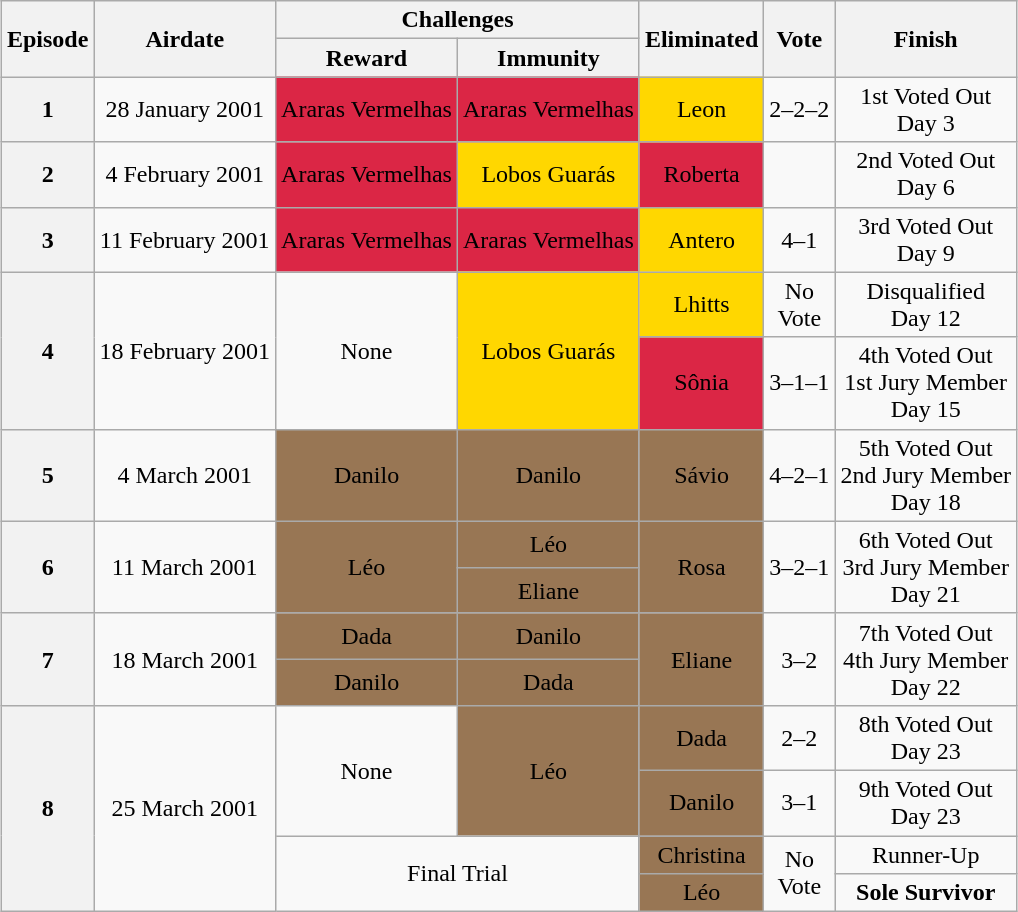<table class="wikitable" style="margin:auto; text-align:center">
<tr>
<th rowspan="2">Episode</th>
<th rowspan="2">Airdate</th>
<th colspan="2">Challenges</th>
<th rowspan="2">Eliminated</th>
<th rowspan="2">Vote</th>
<th rowspan="2">Finish</th>
</tr>
<tr>
<th>Reward</th>
<th>Immunity</th>
</tr>
<tr>
<th>1</th>
<td>28 January 2001</td>
<td bgcolor="DB2645"><span>Araras Vermelhas</span></td>
<td bgcolor="DB2645"><span>Araras Vermelhas</span></td>
<td bgcolor="FFD700">Leon</td>
<td>2–2–2</td>
<td>1st Voted Out<br>Day 3</td>
</tr>
<tr>
<th>2</th>
<td>4 February 2001</td>
<td bgcolor="DB2645"><span>Araras Vermelhas</span></td>
<td bgcolor="FFD700">Lobos Guarás</td>
<td bgcolor="DB2645"><span>Roberta</span></td>
<td></td>
<td>2nd Voted Out<br>Day 6</td>
</tr>
<tr>
<th>3</th>
<td>11 February 2001</td>
<td bgcolor="DB2645"><span>Araras Vermelhas</span></td>
<td bgcolor="DB2645"><span>Araras Vermelhas</span></td>
<td bgcolor="FFD700">Antero</td>
<td>4–1</td>
<td>3rd Voted Out<br>Day 9</td>
</tr>
<tr>
<th rowspan=2>4</th>
<td rowspan=2>18 February 2001</td>
<td rowspan=2>None</td>
<td rowspan=2 bgcolor="FFD700">Lobos Guarás</td>
<td bgcolor="FFD700">Lhitts</td>
<td>No<br>Vote</td>
<td>Disqualified<br>Day 12</td>
</tr>
<tr>
<td bgcolor="DB2645"><span>Sônia</span></td>
<td>3–1–1</td>
<td>4th Voted Out<br>1st Jury Member<br>Day 15</td>
</tr>
<tr>
<th>5</th>
<td>4 March 2001</td>
<td bgcolor="987654"><span>Danilo</span></td>
<td bgcolor="987654"><span>Danilo</span></td>
<td bgcolor="987654"><span>Sávio</span></td>
<td>4–2–1</td>
<td>5th Voted Out<br>2nd Jury Member<br>Day 18</td>
</tr>
<tr>
<th rowspan=2>6</th>
<td rowspan=2>11 March 2001</td>
<td rowspan=2 bgcolor="987654"><span>Léo</span></td>
<td rowspan=1 bgcolor="987654"><span>Léo</span></td>
<td rowspan=2 bgcolor="987654"><span>Rosa</span></td>
<td rowspan=2>3–2–1</td>
<td rowspan=2>6th Voted Out<br>3rd Jury Member<br>Day 21</td>
</tr>
<tr>
<td rowspan=1 bgcolor="987654"><span>Eliane</span></td>
</tr>
<tr>
<th rowspan=2>7</th>
<td rowspan=2>18 March 2001</td>
<td rowspan=1 bgcolor="987654"><span>Dada</span></td>
<td rowspan=1 bgcolor="987654"><span>Danilo</span></td>
<td rowspan=2 bgcolor="987654"><span>Eliane</span></td>
<td rowspan=2>3–2</td>
<td rowspan=2>7th Voted Out<br>4th Jury Member<br>Day 22</td>
</tr>
<tr>
<td rowspan=1 bgcolor="987654"><span>Danilo</span></td>
<td rowspan=1 bgcolor="987654"><span>Dada</span></td>
</tr>
<tr>
<th rowspan=4>8</th>
<td rowspan=4>25 March 2001</td>
<td rowspan=2>None</td>
<td rowspan=2 bgcolor="987654"><span>Léo</span></td>
<td bgcolor="987654"><span>Dada</span></td>
<td>2–2</td>
<td>8th Voted Out<br>Day 23</td>
</tr>
<tr>
<td bgcolor="987654"><span>Danilo</span></td>
<td>3–1</td>
<td>9th Voted Out<br>Day 23</td>
</tr>
<tr>
<td rowspan=2 colspan=2>Final Trial</td>
<td bgcolor="987654"><span>Christina</span></td>
<td rowspan=2>No<br>Vote</td>
<td>Runner-Up</td>
</tr>
<tr>
<td bgcolor="987654"><span>Léo</span></td>
<td><strong>Sole Survivor</strong></td>
</tr>
</table>
